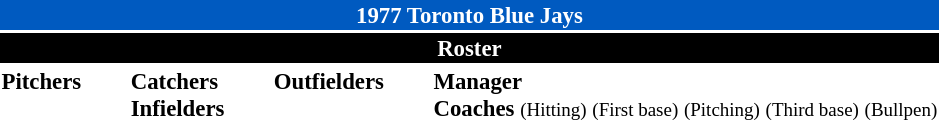<table class="toccolours" style="font-size: 95%;">
<tr>
<th colspan="10" style="background-color: #005ac0; color: white; text-align: center;">1977 Toronto Blue Jays</th>
</tr>
<tr>
<td colspan="10" style="background-color: black; color: white; text-align: center;"><strong>Roster</strong></td>
</tr>
<tr>
<td valign="top"><strong>Pitchers</strong><br>













</td>
<td width="25px"></td>
<td valign="top"><strong>Catchers</strong><br>



<strong>Infielders</strong>









</td>
<td width="25px"></td>
<td valign="top"><strong>Outfielders</strong><br>





</td>
<td width="25px"></td>
<td valign="top"><strong>Manager</strong><br>
<strong>Coaches</strong>
 <small>(Hitting)</small>
 <small>(First base)</small>
 <small>(Pitching)</small>
 <small>(Third base)</small>
 <small>(Bullpen)</small></td>
</tr>
</table>
